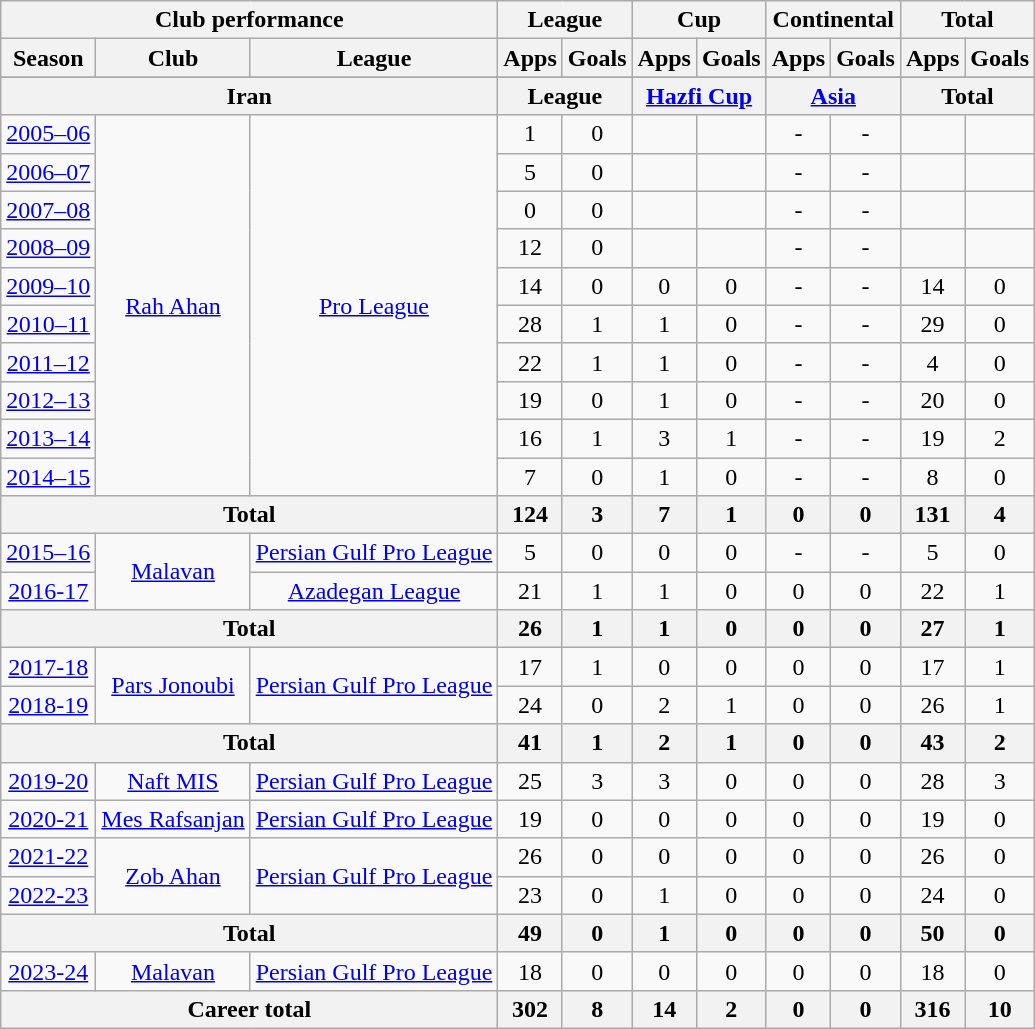<table class="wikitable" style="text-align:center">
<tr>
<th colspan=3>Club performance</th>
<th colspan=2>League</th>
<th colspan=2>Cup</th>
<th colspan=2>Continental</th>
<th colspan=2>Total</th>
</tr>
<tr>
<th>Season</th>
<th>Club</th>
<th>League</th>
<th>Apps</th>
<th>Goals</th>
<th>Apps</th>
<th>Goals</th>
<th>Apps</th>
<th>Goals</th>
<th>Apps</th>
<th>Goals</th>
</tr>
<tr>
</tr>
<tr>
<th colspan=3>Iran</th>
<th colspan=2>League</th>
<th colspan=2><a href='#'>Hazfi Cup</a></th>
<th colspan=2><a href='#'>Asia</a></th>
<th colspan=2>Total</th>
</tr>
<tr>
<td><a href='#'>2005–06</a></td>
<td rowspan="10"><a href='#'>Rah Ahan</a></td>
<td rowspan="10"><a href='#'>Pro League</a></td>
<td>1</td>
<td>0</td>
<td></td>
<td></td>
<td>-</td>
<td>-</td>
<td></td>
<td></td>
</tr>
<tr>
<td><a href='#'>2006–07</a></td>
<td>5</td>
<td>0</td>
<td></td>
<td></td>
<td>-</td>
<td>-</td>
<td></td>
<td></td>
</tr>
<tr>
<td><a href='#'>2007–08</a></td>
<td>0</td>
<td>0</td>
<td></td>
<td></td>
<td>-</td>
<td>-</td>
<td></td>
<td></td>
</tr>
<tr>
<td><a href='#'>2008–09</a></td>
<td>12</td>
<td>0</td>
<td></td>
<td></td>
<td>-</td>
<td>-</td>
<td></td>
<td></td>
</tr>
<tr>
<td><a href='#'>2009–10</a></td>
<td>14</td>
<td>0</td>
<td>0</td>
<td>0</td>
<td>-</td>
<td>-</td>
<td>14</td>
<td>0</td>
</tr>
<tr>
<td><a href='#'>2010–11</a></td>
<td>28</td>
<td>1</td>
<td>1</td>
<td>0</td>
<td>-</td>
<td>-</td>
<td>29</td>
<td>0</td>
</tr>
<tr>
<td><a href='#'>2011–12</a></td>
<td>22</td>
<td>1</td>
<td>1</td>
<td>0</td>
<td>-</td>
<td>-</td>
<td>4</td>
<td>0</td>
</tr>
<tr>
<td><a href='#'>2012–13</a></td>
<td>19</td>
<td>0</td>
<td>1</td>
<td>0</td>
<td>-</td>
<td>-</td>
<td>20</td>
<td>0</td>
</tr>
<tr>
<td><a href='#'>2013–14</a></td>
<td>16</td>
<td>1</td>
<td>3</td>
<td>1</td>
<td>-</td>
<td>-</td>
<td>19</td>
<td>2</td>
</tr>
<tr>
<td><a href='#'>2014–15</a></td>
<td>7</td>
<td>0</td>
<td>1</td>
<td>0</td>
<td>-</td>
<td>-</td>
<td>8</td>
<td>0</td>
</tr>
<tr>
<th colspan=3>Total</th>
<th>124</th>
<th>3</th>
<th>7</th>
<th>1</th>
<th>0</th>
<th>0</th>
<th>131</th>
<th>4</th>
</tr>
<tr>
<td><a href='#'>2015–16</a></td>
<td rowspan="2"><a href='#'>Malavan</a></td>
<td><a href='#'>Persian Gulf Pro League</a></td>
<td>5</td>
<td>0</td>
<td>0</td>
<td>0</td>
<td>-</td>
<td>-</td>
<td>5</td>
<td>0</td>
</tr>
<tr>
<td><a href='#'>2016-17</a></td>
<td><a href='#'>Azadegan League</a></td>
<td>21</td>
<td>1</td>
<td>1</td>
<td>0</td>
<td>0</td>
<td>0</td>
<td>22</td>
<td>1</td>
</tr>
<tr>
<th colspan=3>Total</th>
<th>26</th>
<th>1</th>
<th>1</th>
<th>0</th>
<th>0</th>
<th>0</th>
<th>27</th>
<th>1</th>
</tr>
<tr>
<td><a href='#'>2017-18</a></td>
<td rowspan="2"><a href='#'>Pars Jonoubi</a></td>
<td rowspan="2"><a href='#'>Persian Gulf Pro League</a></td>
<td>17</td>
<td>1</td>
<td>0</td>
<td>0</td>
<td>0</td>
<td>0</td>
<td>17</td>
<td>1</td>
</tr>
<tr>
<td><a href='#'>2018-19</a></td>
<td>24</td>
<td>0</td>
<td>2</td>
<td>1</td>
<td>0</td>
<td>0</td>
<td>26</td>
<td>1</td>
</tr>
<tr>
<th colspan=3>Total</th>
<th>41</th>
<th>1</th>
<th>2</th>
<th>1</th>
<th>0</th>
<th>0</th>
<th>43</th>
<th>2</th>
</tr>
<tr>
<td><a href='#'>2019-20</a></td>
<td><a href='#'>Naft MIS</a></td>
<td><a href='#'>Persian Gulf Pro League</a></td>
<td>25</td>
<td>3</td>
<td>3</td>
<td>0</td>
<td>0</td>
<td>0</td>
<td>28</td>
<td>3</td>
</tr>
<tr>
<td><a href='#'>2020-21</a></td>
<td><a href='#'>Mes Rafsanjan</a></td>
<td><a href='#'>Persian Gulf Pro League</a></td>
<td>19</td>
<td>0</td>
<td>0</td>
<td>0</td>
<td>0</td>
<td>0</td>
<td>19</td>
<td>0</td>
</tr>
<tr>
<td><a href='#'>2021-22</a></td>
<td rowspan="2"><a href='#'>Zob Ahan</a></td>
<td rowspan="2"><a href='#'>Persian Gulf Pro League</a></td>
<td>26</td>
<td>0</td>
<td>0</td>
<td>0</td>
<td>0</td>
<td>0</td>
<td>26</td>
<td>0</td>
</tr>
<tr>
<td><a href='#'>2022-23</a></td>
<td>23</td>
<td>0</td>
<td>1</td>
<td>0</td>
<td>0</td>
<td>0</td>
<td>24</td>
<td>0</td>
</tr>
<tr>
<th colspan=3>Total</th>
<th>49</th>
<th>0</th>
<th>1</th>
<th>0</th>
<th>0</th>
<th>0</th>
<th>50</th>
<th>0</th>
</tr>
<tr>
<td><a href='#'>2023-24</a></td>
<td><a href='#'>Malavan</a></td>
<td><a href='#'>Persian Gulf Pro League</a></td>
<td>18</td>
<td>0</td>
<td>0</td>
<td>0</td>
<td>0</td>
<td>0</td>
<td>18</td>
<td>0</td>
</tr>
<tr>
<th colspan=3>Career total</th>
<th>302</th>
<th>8</th>
<th>14</th>
<th>2</th>
<th>0</th>
<th>0</th>
<th>316</th>
<th>10</th>
</tr>
</table>
